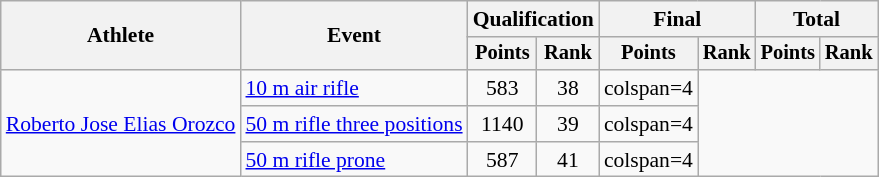<table class=wikitable style=font-size:90%;text-align:center>
<tr>
<th rowspan=2>Athlete</th>
<th rowspan=2>Event</th>
<th colspan=2>Qualification</th>
<th colspan=2>Final</th>
<th colspan=2>Total</th>
</tr>
<tr style=font-size:95%>
<th>Points</th>
<th>Rank</th>
<th>Points</th>
<th>Rank</th>
<th>Points</th>
<th>Rank</th>
</tr>
<tr>
<td align=left rowspan=3><a href='#'>Roberto Jose Elias Orozco</a></td>
<td align=left><a href='#'>10 m air rifle</a></td>
<td>583</td>
<td>38</td>
<td>colspan=4 </td>
</tr>
<tr>
<td align=left><a href='#'>50 m rifle three positions</a></td>
<td>1140</td>
<td>39</td>
<td>colspan=4 </td>
</tr>
<tr>
<td align=left><a href='#'>50 m rifle prone</a></td>
<td>587</td>
<td>41</td>
<td>colspan=4 </td>
</tr>
</table>
